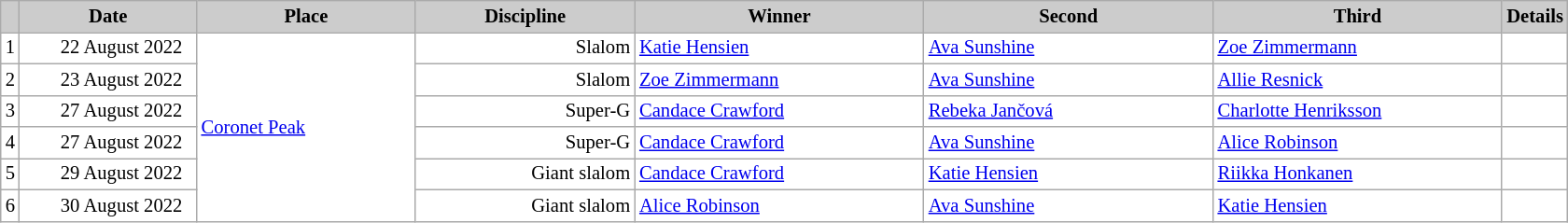<table class="wikitable plainrowheaders" style="background:#fff; font-size:86%; line-height:16px; border:grey solid 1px; border-collapse:collapse;">
<tr style="background:#ccc; text-align:center;">
<th scope="col" style="background:#ccc; width=30 px;"></th>
<th scope="col" style="background:#ccc; width:120px;">Date</th>
<th scope="col" style="background:#ccc; width:150px;">Place</th>
<th scope="col" style="background:#ccc; width:150px;">Discipline</th>
<th scope="col" style="background:#ccc; width:200px;">Winner</th>
<th scope="col" style="background:#ccc; width:200px;">Second</th>
<th scope="col" style="background:#ccc; width:200px;">Third</th>
<th scope="col" style="background:#ccc; width:10px;">Details</th>
</tr>
<tr>
<td align=center>1</td>
<td align=right>22 August 2022  </td>
<td rowspan=6> <a href='#'>Coronet Peak</a></td>
<td align=right>Slalom</td>
<td> <a href='#'>Katie Hensien</a></td>
<td> <a href='#'>Ava Sunshine</a></td>
<td> <a href='#'>Zoe Zimmermann</a></td>
<td></td>
</tr>
<tr>
<td align=center>2</td>
<td align=right>23 August 2022  </td>
<td align=right>Slalom</td>
<td> <a href='#'>Zoe Zimmermann</a></td>
<td> <a href='#'>Ava Sunshine</a></td>
<td> <a href='#'>Allie Resnick</a></td>
<td></td>
</tr>
<tr>
<td align=center>3</td>
<td align=right>27 August 2022  </td>
<td align=right>Super-G</td>
<td> <a href='#'>Candace Crawford</a></td>
<td> <a href='#'>Rebeka Jančová</a></td>
<td> <a href='#'>Charlotte Henriksson</a></td>
<td></td>
</tr>
<tr>
<td align=center>4</td>
<td align=right>27 August 2022  </td>
<td align=right>Super-G</td>
<td> <a href='#'>Candace Crawford</a></td>
<td> <a href='#'>Ava Sunshine</a></td>
<td> <a href='#'>Alice Robinson</a></td>
<td></td>
</tr>
<tr>
<td align=center>5</td>
<td align=right>29 August 2022  </td>
<td align=right>Giant slalom</td>
<td> <a href='#'>Candace Crawford</a></td>
<td> <a href='#'>Katie Hensien</a></td>
<td> <a href='#'>Riikka Honkanen</a></td>
<td></td>
</tr>
<tr>
<td align=center>6</td>
<td align=right>30 August 2022  </td>
<td align=right>Giant slalom</td>
<td> <a href='#'>Alice Robinson</a></td>
<td> <a href='#'>Ava Sunshine</a></td>
<td> <a href='#'>Katie Hensien</a></td>
<td></td>
</tr>
</table>
